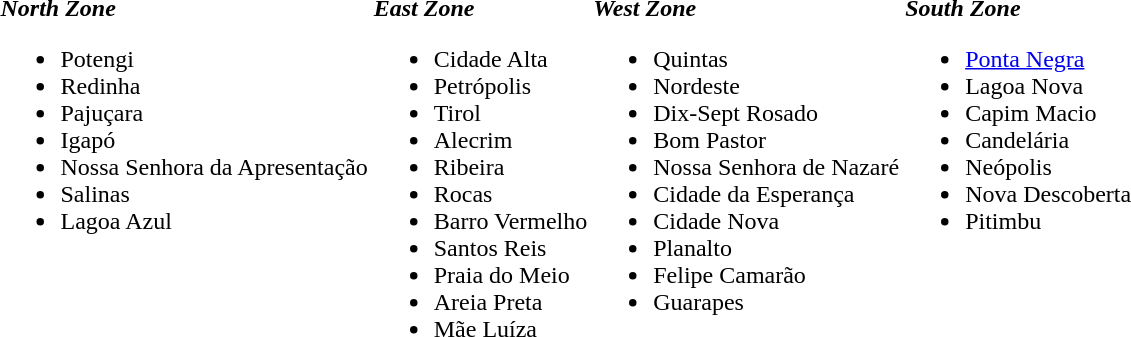<table>
<tr>
<td valign="top"><br><strong><em>North Zone</em></strong><ul><li>Potengi</li><li>Redinha</li><li>Pajuçara</li><li>Igapó</li><li>Nossa Senhora da Apresentação</li><li>Salinas</li><li>Lagoa Azul</li></ul></td>
<td valign="top"><br><strong><em>East Zone</em></strong><ul><li>Cidade Alta</li><li>Petrópolis</li><li>Tirol</li><li>Alecrim</li><li>Ribeira</li><li>Rocas</li><li>Barro Vermelho</li><li>Santos Reis</li><li>Praia do Meio</li><li>Areia Preta</li><li>Mãe Luíza</li></ul></td>
<td valign="top"><br><strong><em>West Zone</em></strong><ul><li>Quintas</li><li>Nordeste</li><li>Dix-Sept Rosado</li><li>Bom Pastor</li><li>Nossa Senhora de Nazaré</li><li>Cidade da Esperança</li><li>Cidade Nova</li><li>Planalto</li><li>Felipe Camarão</li><li>Guarapes</li></ul></td>
<td valign="top"><br><strong><em>South Zone</em></strong><ul><li><a href='#'>Ponta Negra</a></li><li>Lagoa Nova</li><li>Capim Macio</li><li>Candelária</li><li>Neópolis</li><li>Nova Descoberta</li><li>Pitimbu</li></ul></td>
</tr>
</table>
